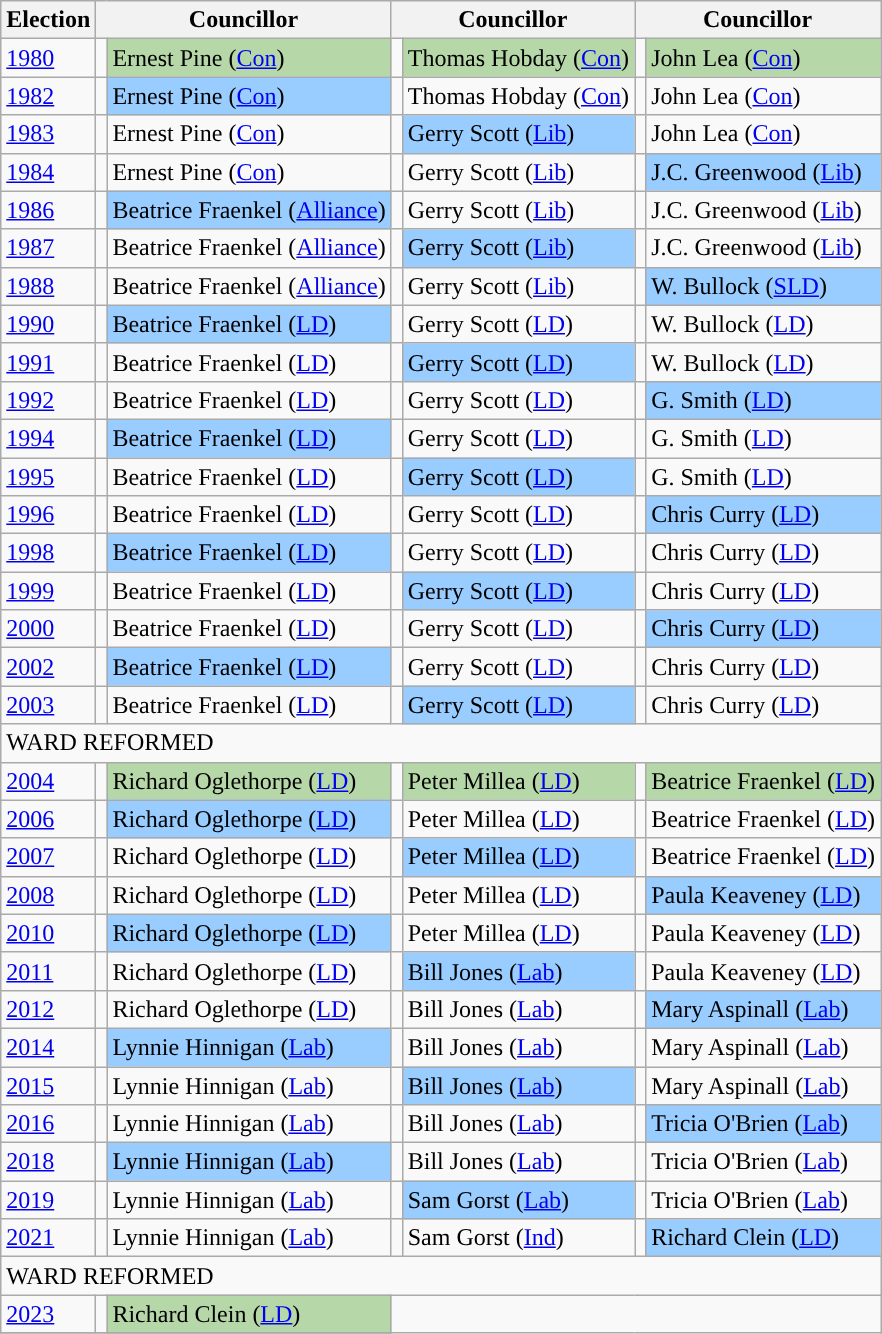<table class="wikitable">
<tr>
<th>Election</th>
<th colspan="2">Councillor</th>
<th colspan="2">Councillor</th>
<th colspan="2">Councillor</th>
</tr>
<tr>
<td><a href='#'>1980</a></td>
<td style="background-color: "></td>
<td bgcolor="#B6D7A8">Ernest Pine (<a href='#'>Con</a>)</td>
<td style="background-color: "></td>
<td bgcolor="#B6D7A8">Thomas Hobday (<a href='#'>Con</a>)</td>
<td style="background-color: "></td>
<td bgcolor="#B6D7A8">John Lea (<a href='#'>Con</a>)</td>
</tr>
<tr>
<td><a href='#'>1982</a></td>
<td style="background-color: "></td>
<td bgcolor="#99CCFF">Ernest Pine (<a href='#'>Con</a>)</td>
<td style="background-color: "></td>
<td>Thomas Hobday (<a href='#'>Con</a>)</td>
<td style="background-color: "></td>
<td>John Lea (<a href='#'>Con</a>)</td>
</tr>
<tr>
<td><a href='#'>1983</a></td>
<td style="background-color: "></td>
<td>Ernest Pine (<a href='#'>Con</a>)</td>
<td style="background-color: "></td>
<td bgcolor="#99CCFF">Gerry Scott (<a href='#'>Lib</a>)</td>
<td style="background-color: "></td>
<td>John Lea (<a href='#'>Con</a>)</td>
</tr>
<tr>
<td><a href='#'>1984</a></td>
<td style="background-color: "></td>
<td>Ernest Pine (<a href='#'>Con</a>)</td>
<td style="background-color: "></td>
<td>Gerry Scott (<a href='#'>Lib</a>)</td>
<td style="background-color: "></td>
<td bgcolor="#99CCFF">J.C. Greenwood (<a href='#'>Lib</a>)</td>
</tr>
<tr>
<td><a href='#'>1986</a></td>
<td style="background-color: "></td>
<td bgcolor="#99CCFF">Beatrice Fraenkel (<a href='#'>Alliance</a>)</td>
<td style="background-color: "></td>
<td>Gerry Scott (<a href='#'>Lib</a>)</td>
<td style="background-color: "></td>
<td>J.C. Greenwood (<a href='#'>Lib</a>)</td>
</tr>
<tr>
<td><a href='#'>1987</a></td>
<td style="background-color: "></td>
<td>Beatrice Fraenkel (<a href='#'>Alliance</a>)</td>
<td style="background-color: "></td>
<td bgcolor="#99CCFF">Gerry Scott (<a href='#'>Lib</a>)</td>
<td style="background-color: "></td>
<td>J.C. Greenwood (<a href='#'>Lib</a>)</td>
</tr>
<tr>
<td><a href='#'>1988</a></td>
<td style="background-color: "></td>
<td>Beatrice Fraenkel (<a href='#'>Alliance</a>)</td>
<td style="background-color: "></td>
<td>Gerry Scott (<a href='#'>Lib</a>)</td>
<td style="background-color: "></td>
<td bgcolor="#99CCFF">W. Bullock (<a href='#'>SLD</a>)</td>
</tr>
<tr>
<td><a href='#'>1990</a></td>
<td style="background-color: "></td>
<td bgcolor="#99CCFF">Beatrice Fraenkel (<a href='#'>LD</a>)</td>
<td style="background-color: "></td>
<td>Gerry Scott (<a href='#'>LD</a>)</td>
<td style="background-color: "></td>
<td>W. Bullock (<a href='#'>LD</a>)</td>
</tr>
<tr>
<td><a href='#'>1991</a></td>
<td style="background-color: "></td>
<td>Beatrice Fraenkel (<a href='#'>LD</a>)</td>
<td style="background-color: "></td>
<td bgcolor="#99CCFF">Gerry Scott (<a href='#'>LD</a>)</td>
<td style="background-color: "></td>
<td>W. Bullock (<a href='#'>LD</a>)</td>
</tr>
<tr>
<td><a href='#'>1992</a></td>
<td style="background-color: "></td>
<td>Beatrice Fraenkel (<a href='#'>LD</a>)</td>
<td style="background-color: "></td>
<td>Gerry Scott (<a href='#'>LD</a>)</td>
<td style="background-color: "></td>
<td bgcolor="#99CCFF">G. Smith (<a href='#'>LD</a>)</td>
</tr>
<tr>
<td><a href='#'>1994</a></td>
<td style="background-color: "></td>
<td bgcolor="#99CCFF">Beatrice Fraenkel (<a href='#'>LD</a>)</td>
<td style="background-color: "></td>
<td>Gerry Scott (<a href='#'>LD</a>)</td>
<td style="background-color: "></td>
<td>G. Smith (<a href='#'>LD</a>)</td>
</tr>
<tr>
<td><a href='#'>1995</a></td>
<td style="background-color: "></td>
<td>Beatrice Fraenkel (<a href='#'>LD</a>)</td>
<td style="background-color: "></td>
<td bgcolor="#99CCFF">Gerry Scott (<a href='#'>LD</a>)</td>
<td style="background-color: "></td>
<td>G. Smith (<a href='#'>LD</a>)</td>
</tr>
<tr>
<td><a href='#'>1996</a></td>
<td style="background-color: "></td>
<td>Beatrice Fraenkel (<a href='#'>LD</a>)</td>
<td style="background-color: "></td>
<td>Gerry Scott (<a href='#'>LD</a>)</td>
<td style="background-color: "></td>
<td bgcolor="#99CCFF">Chris Curry (<a href='#'>LD</a>)</td>
</tr>
<tr>
<td><a href='#'>1998</a></td>
<td style="background-color: "></td>
<td bgcolor="#99CCFF">Beatrice Fraenkel (<a href='#'>LD</a>)</td>
<td style="background-color: "></td>
<td>Gerry Scott (<a href='#'>LD</a>)</td>
<td style="background-color: "></td>
<td>Chris Curry (<a href='#'>LD</a>)</td>
</tr>
<tr>
<td><a href='#'>1999</a></td>
<td style="background-color: "></td>
<td>Beatrice Fraenkel (<a href='#'>LD</a>)</td>
<td style="background-color: "></td>
<td bgcolor="#99CCFF">Gerry Scott (<a href='#'>LD</a>)</td>
<td style="background-color: "></td>
<td>Chris Curry (<a href='#'>LD</a>)</td>
</tr>
<tr>
<td><a href='#'>2000</a></td>
<td style="background-color: "></td>
<td>Beatrice Fraenkel (<a href='#'>LD</a>)</td>
<td style="background-color: "></td>
<td>Gerry Scott (<a href='#'>LD</a>)</td>
<td style="background-color: "></td>
<td bgcolor="#99CCFF">Chris Curry (<a href='#'>LD</a>)</td>
</tr>
<tr>
<td><a href='#'>2002</a></td>
<td style="background-color: "></td>
<td bgcolor="#99CCFF">Beatrice Fraenkel (<a href='#'>LD</a>)</td>
<td style="background-color: "></td>
<td>Gerry Scott (<a href='#'>LD</a>)</td>
<td style="background-color: "></td>
<td>Chris Curry (<a href='#'>LD</a>)</td>
</tr>
<tr>
<td><a href='#'>2003</a></td>
<td style="background-color: "></td>
<td>Beatrice Fraenkel (<a href='#'>LD</a>)</td>
<td style="background-color: "></td>
<td bgcolor="#99CCFF">Gerry Scott (<a href='#'>LD</a>)</td>
<td style="background-color: "></td>
<td>Chris Curry (<a href='#'>LD</a>)</td>
</tr>
<tr>
<td colspan="7"><div>WARD REFORMED </div></td>
</tr>
<tr>
<td><a href='#'>2004</a></td>
<td style="background-color: "></td>
<td bgcolor="#B6D7A8">Richard Oglethorpe (<a href='#'>LD</a>)</td>
<td style="background-color: "></td>
<td bgcolor="#B6D7A8">Peter Millea (<a href='#'>LD</a>)</td>
<td style="background-color: "></td>
<td bgcolor="#B6D7A8">Beatrice Fraenkel (<a href='#'>LD</a>)</td>
</tr>
<tr>
<td><a href='#'>2006</a></td>
<td style="background-color: "></td>
<td bgcolor="#99CCFF">Richard Oglethorpe (<a href='#'>LD</a>)</td>
<td style="background-color: "></td>
<td>Peter Millea (<a href='#'>LD</a>)</td>
<td style="background-color: "></td>
<td>Beatrice Fraenkel (<a href='#'>LD</a>)</td>
</tr>
<tr>
<td><a href='#'>2007</a></td>
<td style="background-color: "></td>
<td>Richard Oglethorpe (<a href='#'>LD</a>)</td>
<td style="background-color: "></td>
<td bgcolor="#99CCFF">Peter Millea (<a href='#'>LD</a>)</td>
<td style="background-color: "></td>
<td>Beatrice Fraenkel (<a href='#'>LD</a>)</td>
</tr>
<tr>
<td><a href='#'>2008</a></td>
<td style="background-color: "></td>
<td>Richard Oglethorpe (<a href='#'>LD</a>)</td>
<td style="background-color: "></td>
<td>Peter Millea (<a href='#'>LD</a>)</td>
<td style="background-color: "></td>
<td bgcolor="#99CCFF">Paula Keaveney (<a href='#'>LD</a>)</td>
</tr>
<tr>
<td><a href='#'>2010</a></td>
<td style="background-color: "></td>
<td bgcolor="#99CCFF">Richard Oglethorpe (<a href='#'>LD</a>)</td>
<td style="background-color: "></td>
<td>Peter Millea (<a href='#'>LD</a>)</td>
<td style="background-color: "></td>
<td>Paula Keaveney (<a href='#'>LD</a>)</td>
</tr>
<tr>
<td><a href='#'>2011</a></td>
<td style="background-color: "></td>
<td>Richard Oglethorpe (<a href='#'>LD</a>)</td>
<td style="background-color: "></td>
<td bgcolor="#99CCFF">Bill Jones (<a href='#'>Lab</a>)</td>
<td style="background-color: "></td>
<td>Paula Keaveney (<a href='#'>LD</a>)</td>
</tr>
<tr>
<td><a href='#'>2012</a></td>
<td style="background-color: "></td>
<td>Richard Oglethorpe (<a href='#'>LD</a>)</td>
<td style="background-color: "></td>
<td>Bill Jones (<a href='#'>Lab</a>)</td>
<td style="background-color: "></td>
<td bgcolor="#99CCFF">Mary Aspinall (<a href='#'>Lab</a>)</td>
</tr>
<tr>
<td><a href='#'>2014</a></td>
<td style="background-color: "></td>
<td bgcolor="#99CCFF">Lynnie Hinnigan (<a href='#'>Lab</a>)</td>
<td style="background-color: "></td>
<td>Bill Jones (<a href='#'>Lab</a>)</td>
<td style="background-color: "></td>
<td>Mary Aspinall (<a href='#'>Lab</a>)</td>
</tr>
<tr>
<td><a href='#'>2015</a></td>
<td style="background-color: "></td>
<td>Lynnie Hinnigan (<a href='#'>Lab</a>)</td>
<td style="background-color: "></td>
<td bgcolor="#99CCFF">Bill Jones (<a href='#'>Lab</a>)</td>
<td style="background-color: "></td>
<td>Mary Aspinall (<a href='#'>Lab</a>)</td>
</tr>
<tr>
<td><a href='#'>2016</a></td>
<td style="background-color: "></td>
<td>Lynnie Hinnigan (<a href='#'>Lab</a>)</td>
<td style="background-color: "></td>
<td>Bill Jones (<a href='#'>Lab</a>)</td>
<td style="background-color: "></td>
<td bgcolor="#99CCFF">Tricia O'Brien (<a href='#'>Lab</a>)</td>
</tr>
<tr>
<td><a href='#'>2018</a></td>
<td style="background-color: "></td>
<td bgcolor="#99CCFF">Lynnie Hinnigan (<a href='#'>Lab</a>)</td>
<td style="background-color: "></td>
<td>Bill Jones (<a href='#'>Lab</a>)</td>
<td style="background-color: "></td>
<td>Tricia O'Brien (<a href='#'>Lab</a>)</td>
</tr>
<tr>
<td><a href='#'>2019</a></td>
<td style="background-color: "></td>
<td>Lynnie Hinnigan (<a href='#'>Lab</a>)</td>
<td style="background-color: "></td>
<td bgcolor="#99CCFF">Sam Gorst (<a href='#'>Lab</a>)</td>
<td style="background-color: "></td>
<td>Tricia O'Brien (<a href='#'>Lab</a>)</td>
</tr>
<tr>
<td><a href='#'>2021</a></td>
<td style="background-color: "></td>
<td>Lynnie Hinnigan (<a href='#'>Lab</a>)</td>
<td style="background-color: "></td>
<td>Sam Gorst (<a href='#'>Ind</a>)</td>
<td style="background-color: "></td>
<td bgcolor="#99CCFF">Richard Clein (<a href='#'>LD</a>)</td>
</tr>
<tr>
<td colspan="7"><div>WARD REFORMED </div></td>
</tr>
<tr>
<td><a href='#'>2023</a></td>
<td style="background-color: "></td>
<td bgcolor="#B6D7A8">Richard Clein (<a href='#'>LD</a>)</td>
</tr>
<tr>
</tr>
</table>
